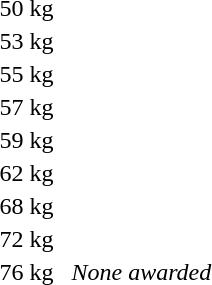<table>
<tr>
<td rowspan=2>50 kg</td>
<td rowspan=2></td>
<td rowspan=2></td>
<td></td>
</tr>
<tr>
<td></td>
</tr>
<tr>
<td rowspan=2>53 kg</td>
<td rowspan=2></td>
<td rowspan=2></td>
<td></td>
</tr>
<tr>
<td></td>
</tr>
<tr>
<td>55 kg</td>
<td></td>
<td></td>
<td></td>
</tr>
<tr>
<td rowspan=2>57 kg</td>
<td rowspan=2></td>
<td rowspan=2></td>
<td></td>
</tr>
<tr>
<td></td>
</tr>
<tr>
<td>59 kg</td>
<td></td>
<td></td>
<td></td>
</tr>
<tr>
<td rowspan=2>62 kg</td>
<td rowspan=2></td>
<td rowspan=2></td>
<td></td>
</tr>
<tr>
<td></td>
</tr>
<tr>
<td rowspan=2>68 kg</td>
<td rowspan=2></td>
<td rowspan=2></td>
<td></td>
</tr>
<tr>
<td></td>
</tr>
<tr>
<td>72 kg</td>
<td></td>
<td></td>
<td></td>
</tr>
<tr>
<td>76 kg</td>
<td></td>
<td></td>
<td><em>None awarded</em></td>
</tr>
</table>
